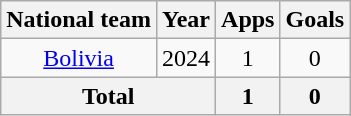<table class=wikitable style=text-align:center>
<tr>
<th>National team</th>
<th>Year</th>
<th>Apps</th>
<th>Goals</th>
</tr>
<tr>
<td rowspan="1"><a href='#'>Bolivia</a></td>
<td>2024</td>
<td>1</td>
<td>0</td>
</tr>
<tr>
<th colspan="2">Total</th>
<th>1</th>
<th>0</th>
</tr>
</table>
